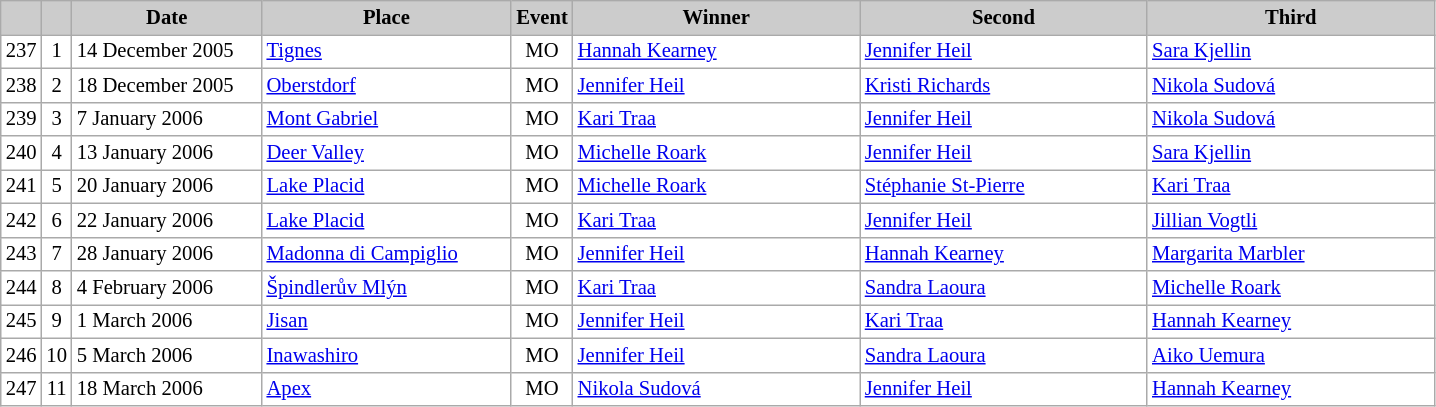<table class="wikitable plainrowheaders" style="background:#fff; font-size:86%; line-height:16px; border:grey solid 1px; border-collapse:collapse;">
<tr style="background:#ccc; text-align:center;">
<th scope="col" style="background:#ccc; width=20 px;"></th>
<th scope="col" style="background:#ccc; width=30 px;"></th>
<th scope="col" style="background:#ccc; width:120px;">Date</th>
<th scope="col" style="background:#ccc; width:160px;">Place</th>
<th scope="col" style="background:#ccc; width:15px;">Event</th>
<th scope="col" style="background:#ccc; width:185px;">Winner</th>
<th scope="col" style="background:#ccc; width:185px;">Second</th>
<th scope="col" style="background:#ccc; width:185px;">Third</th>
</tr>
<tr>
<td align=center>237</td>
<td align=center>1</td>
<td>14 December 2005</td>
<td> <a href='#'>Tignes</a></td>
<td align=center>MO</td>
<td> <a href='#'>Hannah Kearney</a></td>
<td> <a href='#'>Jennifer Heil</a></td>
<td> <a href='#'>Sara Kjellin</a></td>
</tr>
<tr>
<td align=center>238</td>
<td align=center>2</td>
<td>18 December 2005</td>
<td> <a href='#'>Oberstdorf</a></td>
<td align=center>MO</td>
<td> <a href='#'>Jennifer Heil</a></td>
<td> <a href='#'>Kristi Richards</a></td>
<td> <a href='#'>Nikola Sudová</a></td>
</tr>
<tr>
<td align=center>239</td>
<td align=center>3</td>
<td>7 January 2006</td>
<td> <a href='#'>Mont Gabriel</a></td>
<td align=center>MO</td>
<td> <a href='#'>Kari Traa</a></td>
<td> <a href='#'>Jennifer Heil</a></td>
<td> <a href='#'>Nikola Sudová</a></td>
</tr>
<tr>
<td align=center>240</td>
<td align=center>4</td>
<td>13 January 2006</td>
<td> <a href='#'>Deer Valley</a></td>
<td align=center>MO</td>
<td> <a href='#'>Michelle Roark</a></td>
<td> <a href='#'>Jennifer Heil</a></td>
<td> <a href='#'>Sara Kjellin</a></td>
</tr>
<tr>
<td align=center>241</td>
<td align=center>5</td>
<td>20 January 2006</td>
<td> <a href='#'>Lake Placid</a></td>
<td align=center>MO</td>
<td> <a href='#'>Michelle Roark</a></td>
<td> <a href='#'>Stéphanie St-Pierre</a></td>
<td> <a href='#'>Kari Traa</a></td>
</tr>
<tr>
<td align=center>242</td>
<td align=center>6</td>
<td>22 January 2006</td>
<td> <a href='#'>Lake Placid</a></td>
<td align=center>MO</td>
<td> <a href='#'>Kari Traa</a></td>
<td> <a href='#'>Jennifer Heil</a></td>
<td> <a href='#'>Jillian Vogtli</a></td>
</tr>
<tr>
<td align=center>243</td>
<td align=center>7</td>
<td>28 January 2006</td>
<td> <a href='#'>Madonna di Campiglio</a></td>
<td align=center>MO</td>
<td> <a href='#'>Jennifer Heil</a></td>
<td> <a href='#'>Hannah Kearney</a></td>
<td> <a href='#'>Margarita Marbler</a></td>
</tr>
<tr>
<td align=center>244</td>
<td align=center>8</td>
<td>4 February 2006</td>
<td> <a href='#'>Špindlerův Mlýn</a></td>
<td align=center>MO</td>
<td> <a href='#'>Kari Traa</a></td>
<td> <a href='#'>Sandra Laoura</a></td>
<td> <a href='#'>Michelle Roark</a></td>
</tr>
<tr>
<td align=center>245</td>
<td align=center>9</td>
<td>1 March 2006</td>
<td> <a href='#'>Jisan</a></td>
<td align=center>MO</td>
<td> <a href='#'>Jennifer Heil</a></td>
<td> <a href='#'>Kari Traa</a></td>
<td> <a href='#'>Hannah Kearney</a></td>
</tr>
<tr>
<td align=center>246</td>
<td align=center>10</td>
<td>5 March 2006</td>
<td> <a href='#'>Inawashiro</a></td>
<td align=center>MO</td>
<td> <a href='#'>Jennifer Heil</a></td>
<td> <a href='#'>Sandra Laoura</a></td>
<td> <a href='#'>Aiko Uemura</a></td>
</tr>
<tr>
<td align=center>247</td>
<td align=center>11</td>
<td>18 March 2006</td>
<td> <a href='#'>Apex</a></td>
<td align=center>MO</td>
<td> <a href='#'>Nikola Sudová</a></td>
<td> <a href='#'>Jennifer Heil</a></td>
<td> <a href='#'>Hannah Kearney</a></td>
</tr>
</table>
